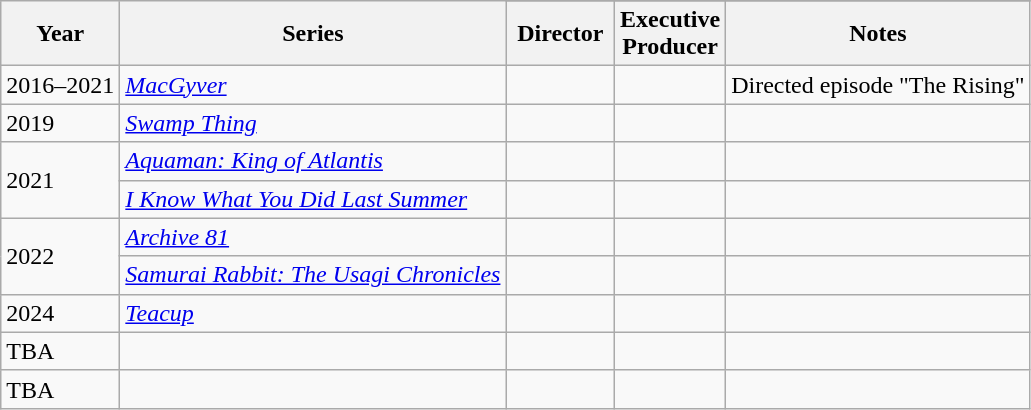<table class="wikitable">
<tr>
<th rowspan=2 style="width 33:px;">Year</th>
<th rowspan=2>Series</th>
</tr>
<tr>
<th width=65>Director</th>
<th width=65>Executive<br>Producer</th>
<th>Notes</th>
</tr>
<tr>
<td>2016–2021</td>
<td><em><a href='#'>MacGyver</a></em></td>
<td></td>
<td></td>
<td>Directed episode "The Rising"</td>
</tr>
<tr>
<td>2019</td>
<td><em><a href='#'>Swamp Thing</a></em></td>
<td></td>
<td></td>
<td></td>
</tr>
<tr>
<td rowspan="2">2021</td>
<td><em><a href='#'>Aquaman: King of Atlantis</a></em></td>
<td></td>
<td></td>
<td></td>
</tr>
<tr>
<td><em><a href='#'>I Know What You Did Last Summer</a></em></td>
<td></td>
<td></td>
<td></td>
</tr>
<tr>
<td rowspan="2">2022</td>
<td><em><a href='#'>Archive 81</a></em></td>
<td></td>
<td></td>
<td></td>
</tr>
<tr>
<td><em><a href='#'>Samurai Rabbit: The Usagi Chronicles</a></em></td>
<td></td>
<td></td>
<td></td>
</tr>
<tr>
<td>2024</td>
<td><em><a href='#'>Teacup</a></em></td>
<td></td>
<td></td>
<td></td>
</tr>
<tr>
<td>TBA</td>
<td></td>
<td></td>
<td></td>
<td></td>
</tr>
<tr>
<td>TBA</td>
<td></td>
<td></td>
<td></td>
<td></td>
</tr>
</table>
